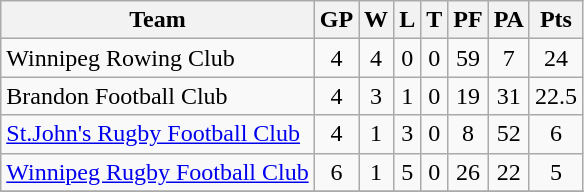<table class="wikitable">
<tr>
<th>Team</th>
<th>GP</th>
<th>W</th>
<th>L</th>
<th>T</th>
<th>PF</th>
<th>PA</th>
<th>Pts</th>
</tr>
<tr align="center">
<td align="left">Winnipeg Rowing Club</td>
<td>4</td>
<td>4</td>
<td>0</td>
<td>0</td>
<td>59</td>
<td>7</td>
<td>24</td>
</tr>
<tr align="center">
<td align="left">Brandon Football Club</td>
<td>4</td>
<td>3</td>
<td>1</td>
<td>0</td>
<td>19</td>
<td>31</td>
<td>22.5</td>
</tr>
<tr align="center">
<td align="left"><a href='#'>St.John's Rugby Football Club</a></td>
<td>4</td>
<td>1</td>
<td>3</td>
<td>0</td>
<td>8</td>
<td>52</td>
<td>6</td>
</tr>
<tr align="center">
<td align="left"><a href='#'>Winnipeg Rugby Football Club</a></td>
<td>6</td>
<td>1</td>
<td>5</td>
<td>0</td>
<td>26</td>
<td>22</td>
<td>5</td>
</tr>
<tr align="center">
</tr>
</table>
